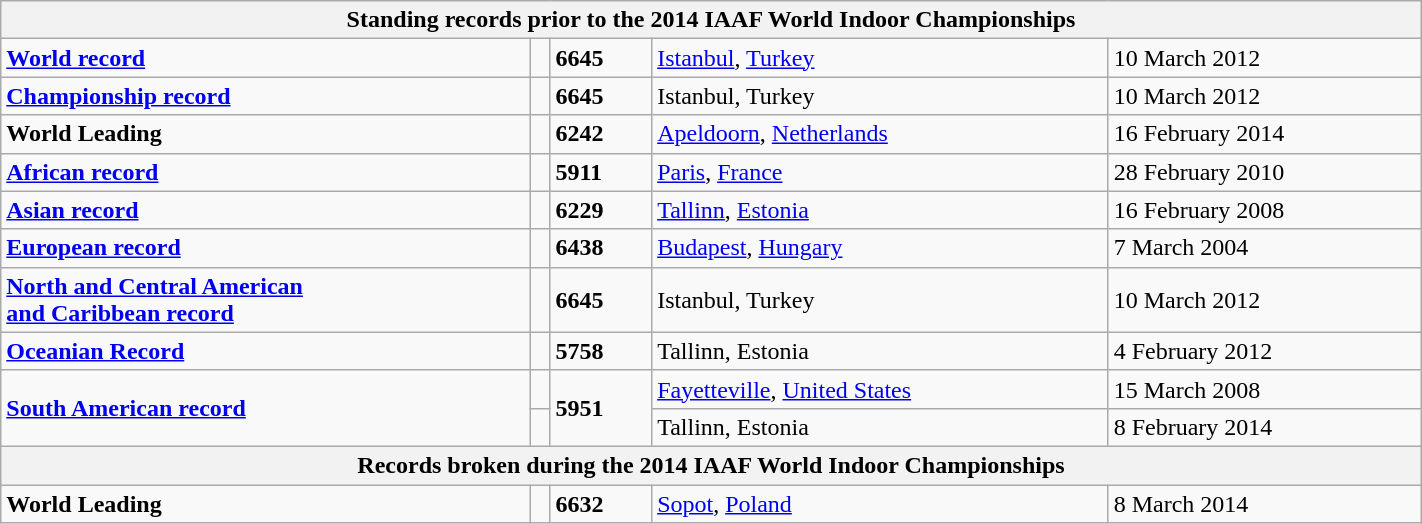<table class="wikitable" width=75%>
<tr>
<th colspan="5">Standing records prior to the 2014 IAAF World Indoor Championships</th>
</tr>
<tr>
<td><strong><a href='#'>World record</a></strong></td>
<td></td>
<td><strong>6645</strong></td>
<td><a href='#'>Istanbul</a>, <a href='#'>Turkey</a></td>
<td>10 March 2012</td>
</tr>
<tr>
<td><strong><a href='#'>Championship record</a></strong></td>
<td></td>
<td><strong>6645</strong></td>
<td>Istanbul, Turkey</td>
<td>10 March 2012</td>
</tr>
<tr>
<td><strong>World Leading</strong></td>
<td></td>
<td><strong>6242</strong></td>
<td><a href='#'>Apeldoorn</a>, <a href='#'>Netherlands</a></td>
<td>16 February 2014</td>
</tr>
<tr>
<td><strong><a href='#'>African record</a></strong></td>
<td></td>
<td><strong>5911</strong></td>
<td><a href='#'>Paris</a>, <a href='#'>France</a></td>
<td>28 February 2010</td>
</tr>
<tr>
<td><strong><a href='#'>Asian record</a></strong></td>
<td></td>
<td><strong>6229</strong></td>
<td><a href='#'>Tallinn</a>, <a href='#'>Estonia</a></td>
<td>16 February 2008</td>
</tr>
<tr>
<td><strong><a href='#'>European record</a></strong></td>
<td></td>
<td><strong>6438</strong></td>
<td><a href='#'>Budapest</a>, <a href='#'>Hungary</a></td>
<td>7 March 2004</td>
</tr>
<tr>
<td><strong><a href='#'>North and Central American <br>and Caribbean record</a></strong></td>
<td></td>
<td><strong>6645</strong></td>
<td>Istanbul, Turkey</td>
<td>10 March 2012</td>
</tr>
<tr>
<td><strong><a href='#'>Oceanian Record</a></strong></td>
<td></td>
<td><strong>5758</strong></td>
<td>Tallinn, Estonia</td>
<td>4 February 2012</td>
</tr>
<tr>
<td rowspan="2"><strong><a href='#'>South American record</a></strong></td>
<td></td>
<td rowspan="2"><strong>5951</strong></td>
<td><a href='#'>Fayetteville</a>, <a href='#'>United States</a></td>
<td>15 March 2008</td>
</tr>
<tr>
<td></td>
<td>Tallinn, Estonia</td>
<td>8 February 2014</td>
</tr>
<tr>
<th colspan="5">Records broken during the 2014 IAAF World Indoor Championships</th>
</tr>
<tr>
<td><strong>World Leading</strong></td>
<td></td>
<td><strong>6632</strong></td>
<td><a href='#'>Sopot</a>, <a href='#'>Poland</a></td>
<td>8 March 2014</td>
</tr>
</table>
